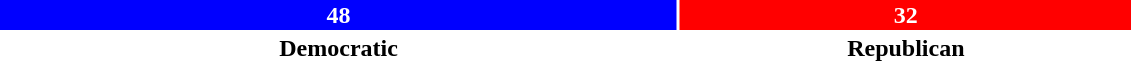<table style="width:60%; text-align:center;">
<tr style="color:white;">
<td style="background:blue; width:60%;"><strong>48</strong></td>
<td style="background:red; width:40%;"><strong>32</strong></td>
</tr>
<tr>
<td><span><strong>Democratic</strong></span></td>
<td><span><strong>Republican</strong></span></td>
</tr>
</table>
